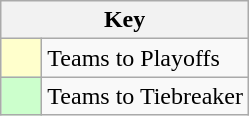<table class="wikitable" style="text-align: center;">
<tr>
<th colspan=2>Key</th>
</tr>
<tr>
<td style="background:#ffffcc; width:20px;"></td>
<td align=left>Teams to Playoffs</td>
</tr>
<tr>
<td style="background:#ccffcc; width:20px;"></td>
<td align=left>Teams to Tiebreaker</td>
</tr>
</table>
